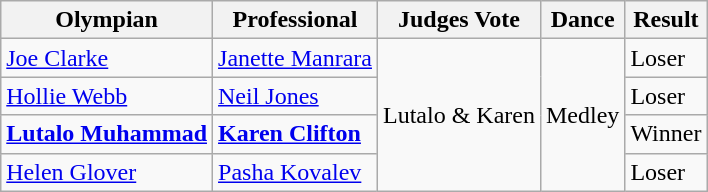<table class="wikitable">
<tr>
<th>Olympian</th>
<th>Professional</th>
<th>Judges Vote</th>
<th>Dance</th>
<th>Result</th>
</tr>
<tr>
<td><a href='#'>Joe Clarke</a></td>
<td><a href='#'>Janette Manrara</a></td>
<td rowspan=4>Lutalo & Karen</td>
<td rowspan=4>Medley</td>
<td>Loser</td>
</tr>
<tr>
<td><a href='#'>Hollie Webb</a></td>
<td><a href='#'>Neil Jones</a></td>
<td>Loser</td>
</tr>
<tr -style="background:gold;">
<td><strong><a href='#'>Lutalo Muhammad</a></strong></td>
<td><strong><a href='#'>Karen Clifton</a></strong></td>
<td>Winner</td>
</tr>
<tr>
<td><a href='#'>Helen Glover</a></td>
<td><a href='#'>Pasha Kovalev</a></td>
<td>Loser</td>
</tr>
</table>
